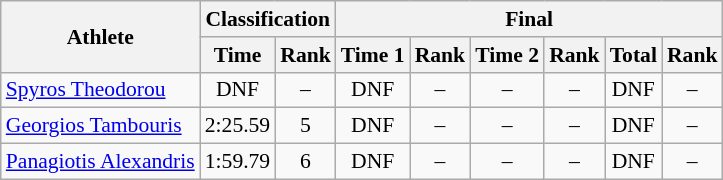<table class="wikitable" style="font-size:90%">
<tr>
<th rowspan="2">Athlete</th>
<th colspan="2">Classification</th>
<th colspan="6">Final</th>
</tr>
<tr>
<th>Time</th>
<th>Rank</th>
<th>Time 1</th>
<th>Rank</th>
<th>Time 2</th>
<th>Rank</th>
<th>Total</th>
<th>Rank</th>
</tr>
<tr>
<td><a href='#'>Spyros Theodorou</a></td>
<td align="center">DNF</td>
<td align="center">–</td>
<td align="center">DNF</td>
<td align="center">–</td>
<td align="center">–</td>
<td align="center">–</td>
<td align="center">DNF</td>
<td align="center">–</td>
</tr>
<tr>
<td><a href='#'>Georgios Tambouris</a></td>
<td align="center">2:25.59</td>
<td align="center">5</td>
<td align="center">DNF</td>
<td align="center">–</td>
<td align="center">–</td>
<td align="center">–</td>
<td align="center">DNF</td>
<td align="center">–</td>
</tr>
<tr>
<td><a href='#'>Panagiotis Alexandris</a></td>
<td align="center">1:59.79</td>
<td align="center">6</td>
<td align="center">DNF</td>
<td align="center">–</td>
<td align="center">–</td>
<td align="center">–</td>
<td align="center">DNF</td>
<td align="center">–</td>
</tr>
</table>
